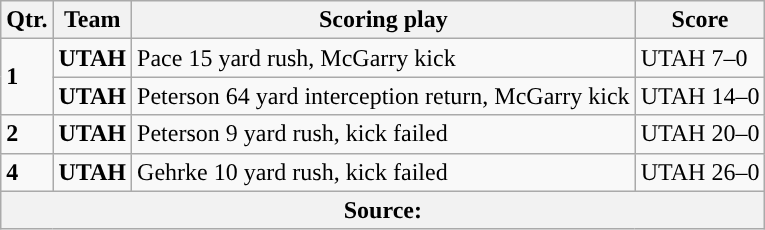<table class="wikitable">
<tr>
<th>Qtr.</th>
<th>Team</th>
<th>Scoring play</th>
<th>Score</th>
</tr>
<tr>
<td rowspan=2><strong>1</strong></td>
<td><strong>UTAH</strong></td>
<td>Pace 15 yard rush, McGarry kick</td>
<td>UTAH 7–0</td>
</tr>
<tr>
<td><strong>UTAH</strong></td>
<td>Peterson 64 yard interception return, McGarry kick</td>
<td>UTAH 14–0</td>
</tr>
<tr>
<td><strong>2</strong></td>
<td><strong>UTAH</strong></td>
<td>Peterson 9 yard rush, kick failed</td>
<td>UTAH 20–0</td>
</tr>
<tr>
<td><strong>4</strong></td>
<td><strong>UTAH</strong></td>
<td>Gehrke 10 yard rush, kick failed</td>
<td>UTAH 26–0</td>
</tr>
<tr>
<th colspan=4>Source:</th>
</tr>
</table>
